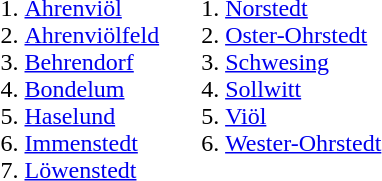<table>
<tr>
<td valign=top><br><ol><li><a href='#'>Ahrenviöl</a></li><li><a href='#'>Ahrenviölfeld</a></li><li><a href='#'>Behrendorf</a></li><li><a href='#'>Bondelum</a></li><li><a href='#'>Haselund</a></li><li><a href='#'>Immenstedt</a></li><li><a href='#'>Löwenstedt</a></li></ol></td>
<td valign=top><br><ol>
<li> <a href='#'>Norstedt</a>
<li> <a href='#'>Oster-Ohrstedt</a> 
<li> <a href='#'>Schwesing</a> 
<li> <a href='#'>Sollwitt</a> 
<li> <a href='#'>Viöl</a>
<li> <a href='#'>Wester-Ohrstedt</a> 
</ol></td>
</tr>
</table>
